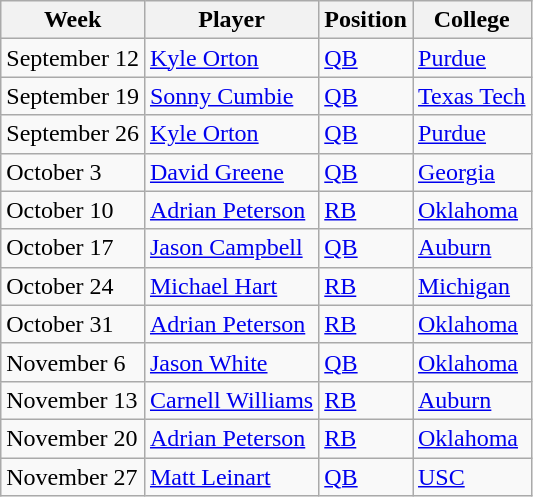<table class="wikitable">
<tr>
<th>Week</th>
<th>Player</th>
<th>Position</th>
<th>College</th>
</tr>
<tr>
<td>September 12</td>
<td><a href='#'>Kyle Orton</a></td>
<td><a href='#'>QB</a></td>
<td><a href='#'>Purdue</a></td>
</tr>
<tr>
<td>September 19</td>
<td><a href='#'>Sonny Cumbie</a></td>
<td><a href='#'>QB</a></td>
<td><a href='#'>Texas Tech</a></td>
</tr>
<tr>
<td>September 26</td>
<td><a href='#'>Kyle Orton</a></td>
<td><a href='#'>QB</a></td>
<td><a href='#'>Purdue</a></td>
</tr>
<tr>
<td>October 3</td>
<td><a href='#'>David Greene</a></td>
<td><a href='#'>QB</a></td>
<td><a href='#'>Georgia</a></td>
</tr>
<tr>
<td>October 10</td>
<td><a href='#'>Adrian Peterson</a></td>
<td><a href='#'>RB</a></td>
<td><a href='#'>Oklahoma</a></td>
</tr>
<tr>
<td>October 17</td>
<td><a href='#'>Jason Campbell</a></td>
<td><a href='#'>QB</a></td>
<td><a href='#'>Auburn</a></td>
</tr>
<tr>
<td>October 24</td>
<td><a href='#'>Michael Hart</a></td>
<td><a href='#'>RB</a></td>
<td><a href='#'>Michigan</a></td>
</tr>
<tr>
<td>October 31</td>
<td><a href='#'>Adrian Peterson</a></td>
<td><a href='#'>RB</a></td>
<td><a href='#'>Oklahoma</a></td>
</tr>
<tr>
<td>November 6</td>
<td><a href='#'>Jason White</a></td>
<td><a href='#'>QB</a></td>
<td><a href='#'>Oklahoma</a></td>
</tr>
<tr>
<td>November 13</td>
<td><a href='#'>Carnell Williams</a></td>
<td><a href='#'>RB</a></td>
<td><a href='#'>Auburn</a></td>
</tr>
<tr>
<td>November 20</td>
<td><a href='#'>Adrian Peterson</a></td>
<td><a href='#'>RB</a></td>
<td><a href='#'>Oklahoma</a></td>
</tr>
<tr>
<td>November 27</td>
<td><a href='#'>Matt Leinart</a></td>
<td><a href='#'>QB</a></td>
<td><a href='#'>USC</a></td>
</tr>
</table>
